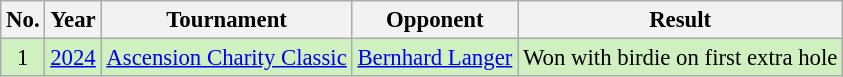<table class="wikitable" style="font-size:95%;">
<tr>
<th>No.</th>
<th>Year</th>
<th>Tournament</th>
<th>Opponent</th>
<th>Result</th>
</tr>
<tr style="background:#D0F0C0;">
<td align=center>1</td>
<td><a href='#'>2024</a></td>
<td><a href='#'>Ascension Charity Classic</a></td>
<td> <a href='#'>Bernhard Langer</a></td>
<td>Won with birdie on first extra hole</td>
</tr>
</table>
